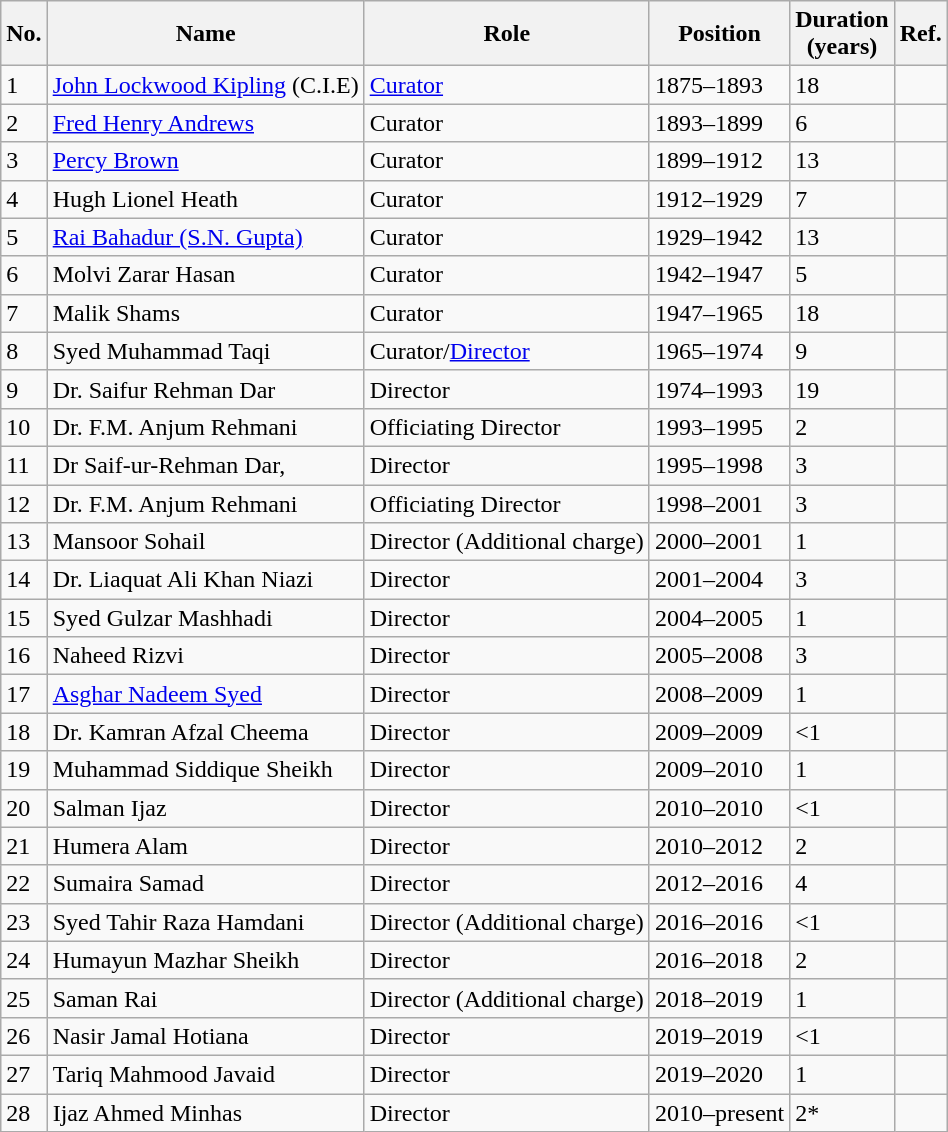<table class="wikitable sortable">
<tr>
<th>No.</th>
<th>Name</th>
<th>Role</th>
<th>Position</th>
<th>Duration<br>(years)</th>
<th>Ref.</th>
</tr>
<tr>
<td>1</td>
<td><a href='#'>John Lockwood Kipling</a> (C.I.E)</td>
<td><a href='#'>Curator</a></td>
<td>1875–1893</td>
<td>18</td>
<td></td>
</tr>
<tr>
<td>2</td>
<td><a href='#'>Fred Henry Andrews</a></td>
<td>Curator</td>
<td>1893–1899</td>
<td>6</td>
<td></td>
</tr>
<tr>
<td>3</td>
<td><a href='#'>Percy Brown</a></td>
<td>Curator</td>
<td>1899–1912</td>
<td>13</td>
<td></td>
</tr>
<tr>
<td>4</td>
<td>Hugh Lionel Heath</td>
<td>Curator</td>
<td>1912–1929</td>
<td>7</td>
<td></td>
</tr>
<tr>
<td>5</td>
<td><a href='#'>Rai Bahadur (S.N. Gupta)</a></td>
<td>Curator</td>
<td>1929–1942</td>
<td>13</td>
<td></td>
</tr>
<tr>
<td>6</td>
<td>Molvi Zarar Hasan</td>
<td>Curator</td>
<td>1942–1947</td>
<td>5</td>
<td></td>
</tr>
<tr>
<td>7</td>
<td>Malik Shams</td>
<td>Curator</td>
<td>1947–1965</td>
<td>18</td>
<td></td>
</tr>
<tr>
<td>8</td>
<td>Syed Muhammad Taqi</td>
<td>Curator/<a href='#'>Director</a></td>
<td>1965–1974</td>
<td>9</td>
<td></td>
</tr>
<tr>
<td>9</td>
<td>Dr. Saifur Rehman Dar</td>
<td>Director</td>
<td>1974–1993</td>
<td>19</td>
<td></td>
</tr>
<tr>
<td>10</td>
<td>Dr. F.M. Anjum Rehmani</td>
<td>Officiating Director</td>
<td>1993–1995</td>
<td>2</td>
<td></td>
</tr>
<tr>
<td>11</td>
<td>Dr Saif-ur-Rehman Dar,</td>
<td>Director</td>
<td>1995–1998</td>
<td>3</td>
<td></td>
</tr>
<tr>
<td>12</td>
<td>Dr. F.M. Anjum Rehmani</td>
<td>Officiating Director</td>
<td>1998–2001</td>
<td>3</td>
<td></td>
</tr>
<tr>
<td>13</td>
<td>Mansoor Sohail</td>
<td>Director (Additional charge)</td>
<td>2000–2001</td>
<td>1</td>
<td></td>
</tr>
<tr>
<td>14</td>
<td>Dr. Liaquat Ali Khan Niazi</td>
<td>Director</td>
<td>2001–2004</td>
<td>3</td>
<td></td>
</tr>
<tr>
<td>15</td>
<td>Syed Gulzar Mashhadi</td>
<td>Director</td>
<td>2004–2005</td>
<td>1</td>
<td></td>
</tr>
<tr>
<td>16</td>
<td>Naheed Rizvi</td>
<td>Director</td>
<td>2005–2008</td>
<td>3</td>
<td></td>
</tr>
<tr>
<td>17</td>
<td><a href='#'>Asghar Nadeem Syed</a></td>
<td>Director</td>
<td>2008–2009</td>
<td>1</td>
<td></td>
</tr>
<tr>
<td>18</td>
<td>Dr. Kamran Afzal Cheema</td>
<td>Director</td>
<td>2009–2009</td>
<td><1</td>
<td></td>
</tr>
<tr>
<td>19</td>
<td>Muhammad Siddique Sheikh</td>
<td>Director</td>
<td>2009–2010</td>
<td>1</td>
<td></td>
</tr>
<tr>
<td>20</td>
<td>Salman Ijaz</td>
<td>Director</td>
<td>2010–2010</td>
<td><1</td>
<td></td>
</tr>
<tr>
<td>21</td>
<td>Humera Alam</td>
<td>Director</td>
<td>2010–2012</td>
<td>2</td>
<td></td>
</tr>
<tr>
<td>22</td>
<td>Sumaira Samad</td>
<td>Director</td>
<td>2012–2016</td>
<td>4</td>
<td></td>
</tr>
<tr>
<td>23</td>
<td>Syed Tahir Raza Hamdani</td>
<td>Director (Additional charge)</td>
<td>2016–2016</td>
<td><1</td>
<td></td>
</tr>
<tr>
<td>24</td>
<td>Humayun Mazhar Sheikh</td>
<td>Director</td>
<td>2016–2018</td>
<td>2</td>
<td></td>
</tr>
<tr>
<td>25</td>
<td>Saman Rai</td>
<td>Director (Additional charge)</td>
<td>2018–2019</td>
<td>1</td>
<td></td>
</tr>
<tr>
<td>26</td>
<td>Nasir Jamal Hotiana</td>
<td>Director</td>
<td>2019–2019</td>
<td><1</td>
<td></td>
</tr>
<tr>
<td>27</td>
<td>Tariq Mahmood Javaid</td>
<td>Director</td>
<td>2019–2020</td>
<td>1</td>
<td></td>
</tr>
<tr>
<td>28</td>
<td>Ijaz Ahmed Minhas</td>
<td>Director</td>
<td>2010–present</td>
<td>2*</td>
<td></td>
</tr>
</table>
